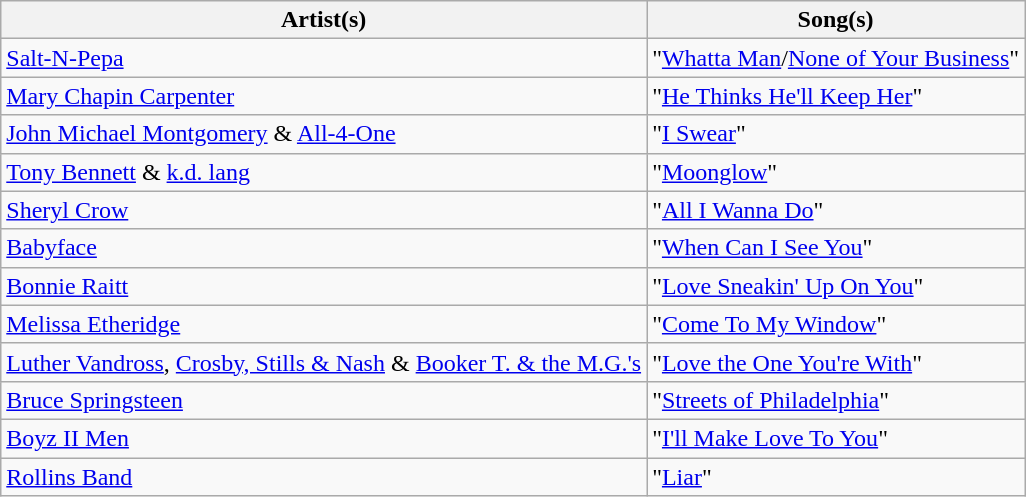<table class="wikitable">
<tr>
<th>Artist(s)</th>
<th>Song(s)</th>
</tr>
<tr>
<td><a href='#'>Salt-N-Pepa</a></td>
<td>"<a href='#'>Whatta Man</a>/<a href='#'>None of Your Business</a>"</td>
</tr>
<tr>
<td><a href='#'>Mary Chapin Carpenter</a></td>
<td>"<a href='#'>He Thinks He'll Keep Her</a>"</td>
</tr>
<tr>
<td><a href='#'>John Michael Montgomery</a> & <a href='#'>All-4-One</a></td>
<td>"<a href='#'>I Swear</a>"</td>
</tr>
<tr>
<td><a href='#'>Tony Bennett</a> & <a href='#'>k.d. lang</a></td>
<td>"<a href='#'>Moonglow</a>"</td>
</tr>
<tr>
<td><a href='#'>Sheryl Crow</a></td>
<td>"<a href='#'>All I Wanna Do</a>"</td>
</tr>
<tr>
<td><a href='#'>Babyface</a></td>
<td>"<a href='#'>When Can I See You</a>"</td>
</tr>
<tr>
<td><a href='#'>Bonnie Raitt</a></td>
<td>"<a href='#'>Love Sneakin' Up On You</a>"</td>
</tr>
<tr>
<td><a href='#'>Melissa Etheridge</a></td>
<td>"<a href='#'>Come To My Window</a>"</td>
</tr>
<tr>
<td><a href='#'>Luther Vandross</a>, <a href='#'>Crosby, Stills & Nash</a> & <a href='#'>Booker T. & the M.G.'s</a></td>
<td>"<a href='#'>Love the One You're With</a>"</td>
</tr>
<tr>
<td><a href='#'>Bruce Springsteen</a></td>
<td>"<a href='#'>Streets of Philadelphia</a>"</td>
</tr>
<tr>
<td><a href='#'>Boyz II Men</a></td>
<td>"<a href='#'>I'll Make Love To You</a>"</td>
</tr>
<tr>
<td><a href='#'>Rollins Band</a></td>
<td>"<a href='#'>Liar</a>"</td>
</tr>
</table>
